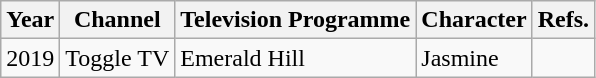<table class="wikitable">
<tr>
<th>Year</th>
<th>Channel</th>
<th>Television Programme</th>
<th>Character</th>
<th>Refs.</th>
</tr>
<tr>
<td>2019</td>
<td>Toggle TV</td>
<td>Emerald Hill</td>
<td>Jasmine</td>
<td></td>
</tr>
</table>
